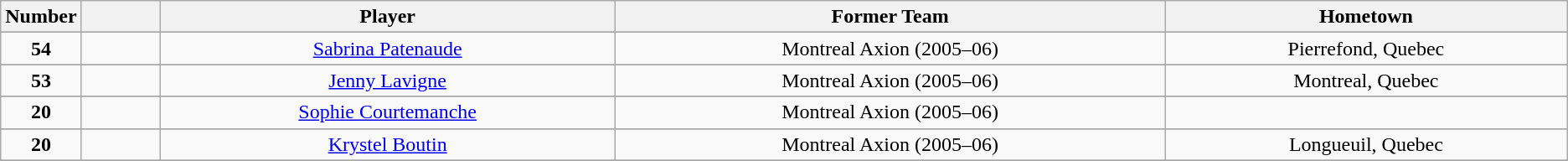<table class="wikitable" style="text-align:center">
<tr>
<th width=5%>Number</th>
<th width=5%></th>
<th !width=10%>Player</th>
<th !width=10%>Former Team</th>
<th !width=10%>Hometown</th>
</tr>
<tr>
</tr>
<tr>
<td><strong>54</strong></td>
<td></td>
<td><a href='#'>Sabrina Patenaude</a></td>
<td>Montreal Axion (2005–06)</td>
<td>Pierrefond, Quebec</td>
</tr>
<tr>
</tr>
<tr>
<td><strong>53</strong></td>
<td></td>
<td><a href='#'>Jenny Lavigne</a></td>
<td>Montreal Axion (2005–06)</td>
<td>Montreal, Quebec</td>
</tr>
<tr>
</tr>
<tr>
<td><strong>20</strong></td>
<td></td>
<td><a href='#'>Sophie Courtemanche</a></td>
<td>Montreal Axion (2005–06)</td>
<td></td>
</tr>
<tr>
</tr>
<tr>
<td><strong>20</strong></td>
<td></td>
<td><a href='#'>Krystel Boutin</a></td>
<td>Montreal Axion (2005–06)</td>
<td>Longueuil, Quebec</td>
</tr>
<tr>
</tr>
</table>
